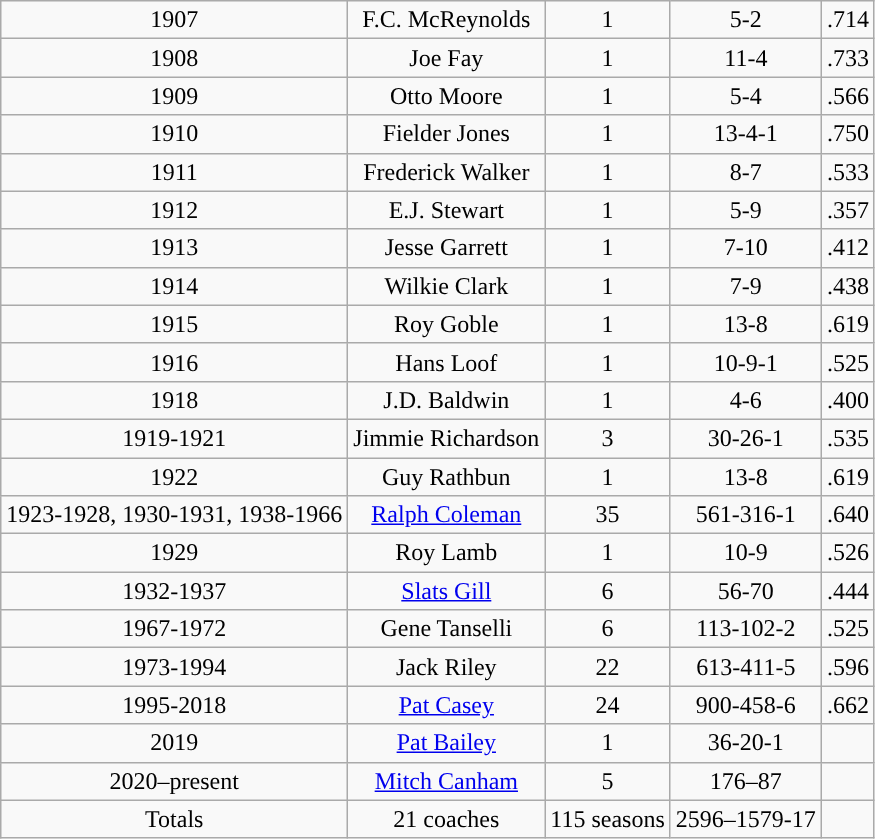<table class="wikitable" style="text-align:center">
<tr>
<td>1907</td>
<td>F.C. McReynolds</td>
<td>1</td>
<td>5-2</td>
<td>.714</td>
</tr>
<tr>
<td>1908</td>
<td>Joe Fay</td>
<td>1</td>
<td>11-4</td>
<td>.733</td>
</tr>
<tr>
<td>1909</td>
<td>Otto Moore</td>
<td>1</td>
<td>5-4</td>
<td>.566</td>
</tr>
<tr>
<td>1910</td>
<td>Fielder Jones</td>
<td>1</td>
<td>13-4-1</td>
<td>.750</td>
</tr>
<tr>
<td>1911</td>
<td>Frederick Walker</td>
<td>1</td>
<td>8-7</td>
<td>.533</td>
</tr>
<tr>
<td>1912</td>
<td>E.J. Stewart</td>
<td>1</td>
<td>5-9</td>
<td>.357</td>
</tr>
<tr>
<td>1913</td>
<td>Jesse Garrett</td>
<td>1</td>
<td>7-10</td>
<td>.412</td>
</tr>
<tr>
<td>1914</td>
<td>Wilkie Clark</td>
<td>1</td>
<td>7-9</td>
<td>.438</td>
</tr>
<tr>
<td>1915</td>
<td>Roy Goble</td>
<td>1</td>
<td>13-8</td>
<td>.619</td>
</tr>
<tr>
<td>1916</td>
<td>Hans Loof</td>
<td>1</td>
<td>10-9-1</td>
<td>.525</td>
</tr>
<tr>
<td>1918</td>
<td>J.D. Baldwin</td>
<td>1</td>
<td>4-6</td>
<td>.400</td>
</tr>
<tr>
<td>1919-1921</td>
<td>Jimmie Richardson</td>
<td>3</td>
<td>30-26-1</td>
<td>.535</td>
</tr>
<tr>
<td>1922</td>
<td>Guy Rathbun</td>
<td>1</td>
<td>13-8</td>
<td>.619</td>
</tr>
<tr>
<td>1923-1928, 1930-1931, 1938-1966</td>
<td><a href='#'>Ralph Coleman</a></td>
<td>35</td>
<td>561-316-1</td>
<td>.640</td>
</tr>
<tr>
<td>1929</td>
<td>Roy Lamb</td>
<td>1</td>
<td>10-9</td>
<td>.526</td>
</tr>
<tr>
<td>1932-1937</td>
<td><a href='#'>Slats Gill</a></td>
<td>6</td>
<td>56-70</td>
<td>.444</td>
</tr>
<tr>
<td>1967-1972</td>
<td>Gene Tanselli</td>
<td>6</td>
<td>113-102-2</td>
<td>.525</td>
</tr>
<tr>
<td>1973-1994</td>
<td>Jack Riley</td>
<td>22</td>
<td>613-411-5</td>
<td>.596</td>
</tr>
<tr>
<td>1995-2018</td>
<td><a href='#'>Pat Casey</a></td>
<td>24</td>
<td>900-458-6</td>
<td>.662</td>
</tr>
<tr>
<td>2019</td>
<td><a href='#'>Pat Bailey</a></td>
<td>1</td>
<td>36-20-1</td>
<td></td>
</tr>
<tr>
<td>2020–present</td>
<td><a href='#'>Mitch Canham</a></td>
<td>5</td>
<td>176–87</td>
<td></td>
</tr>
<tr class="sortbottom">
<td>Totals</td>
<td>21 coaches</td>
<td>115 seasons</td>
<td>2596–1579-17</td>
<td></td>
</tr>
</table>
